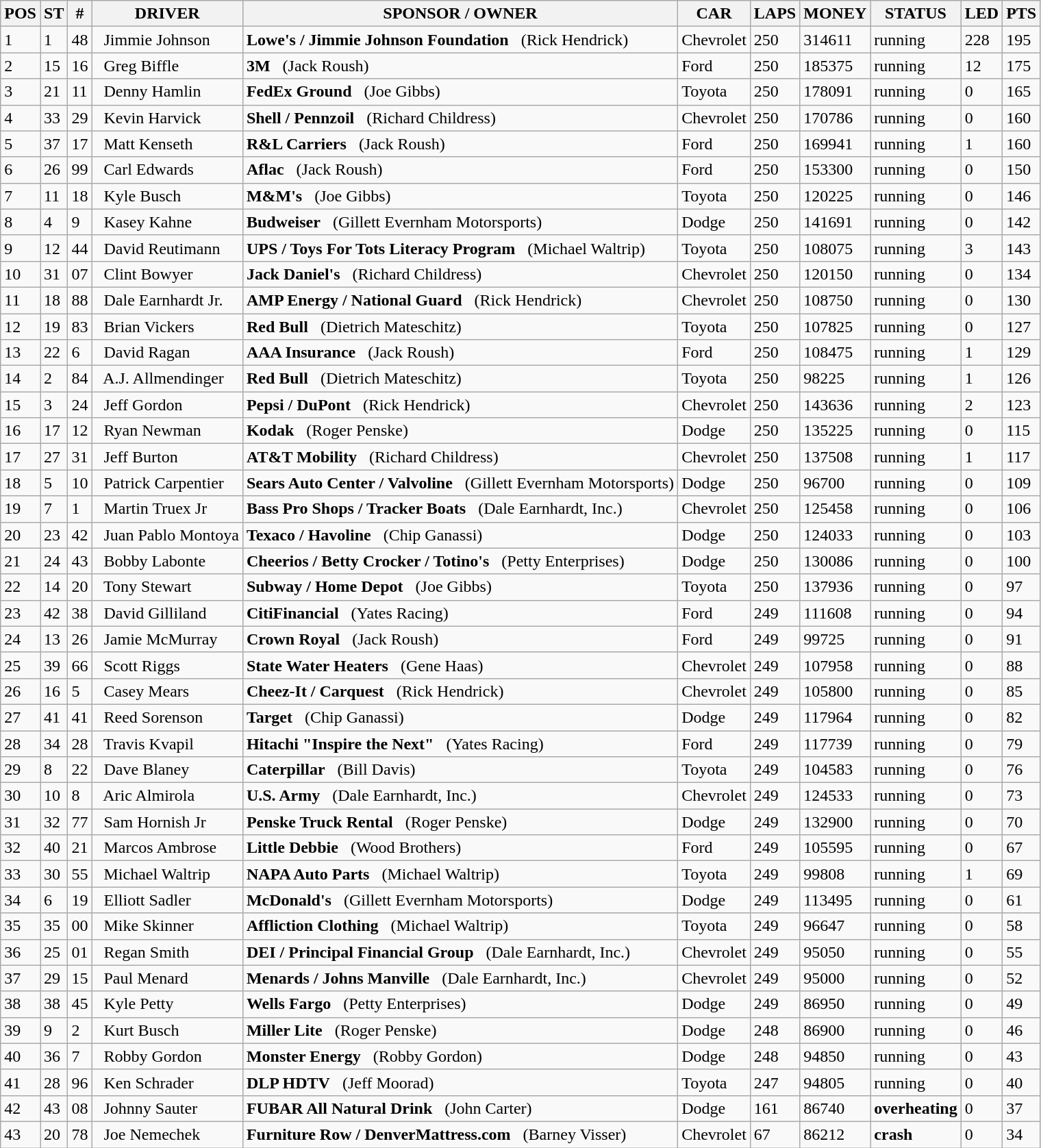<table class="wikitable" format="font-style:90%;">
<tr>
<th>POS</th>
<th>ST</th>
<th>#</th>
<th>DRIVER</th>
<th>SPONSOR / OWNER</th>
<th>CAR</th>
<th>LAPS</th>
<th>MONEY</th>
<th>STATUS</th>
<th>LED</th>
<th>PTS</th>
</tr>
<tr>
<td>1</td>
<td>1</td>
<td>48</td>
<td>  Jimmie Johnson</td>
<td><strong>Lowe's / Jimmie Johnson Foundation</strong>   (Rick Hendrick)</td>
<td>Chevrolet</td>
<td>250</td>
<td>314611</td>
<td>running</td>
<td>228</td>
<td>195</td>
</tr>
<tr>
<td>2</td>
<td>15</td>
<td>16</td>
<td>  Greg Biffle</td>
<td><strong>3M</strong>   (Jack Roush)</td>
<td>Ford</td>
<td>250</td>
<td>185375</td>
<td>running</td>
<td>12</td>
<td>175</td>
</tr>
<tr>
<td>3</td>
<td>21</td>
<td>11</td>
<td>  Denny Hamlin</td>
<td><strong>FedEx Ground</strong>   (Joe Gibbs)</td>
<td>Toyota</td>
<td>250</td>
<td>178091</td>
<td>running</td>
<td>0</td>
<td>165</td>
</tr>
<tr>
<td>4</td>
<td>33</td>
<td>29</td>
<td>  Kevin Harvick</td>
<td><strong>Shell / Pennzoil</strong>   (Richard Childress)</td>
<td>Chevrolet</td>
<td>250</td>
<td>170786</td>
<td>running</td>
<td>0</td>
<td>160</td>
</tr>
<tr>
<td>5</td>
<td>37</td>
<td>17</td>
<td>  Matt Kenseth</td>
<td><strong>R&L Carriers</strong>   (Jack Roush)</td>
<td>Ford</td>
<td>250</td>
<td>169941</td>
<td>running</td>
<td>1</td>
<td>160</td>
</tr>
<tr>
<td>6</td>
<td>26</td>
<td>99</td>
<td>  Carl Edwards</td>
<td><strong>Aflac</strong>   (Jack Roush)</td>
<td>Ford</td>
<td>250</td>
<td>153300</td>
<td>running</td>
<td>0</td>
<td>150</td>
</tr>
<tr>
<td>7</td>
<td>11</td>
<td>18</td>
<td>  Kyle Busch</td>
<td><strong>M&M's</strong>   (Joe Gibbs)</td>
<td>Toyota</td>
<td>250</td>
<td>120225</td>
<td>running</td>
<td>0</td>
<td>146</td>
</tr>
<tr>
<td>8</td>
<td>4</td>
<td>9</td>
<td>  Kasey Kahne</td>
<td><strong>Budweiser</strong>   (Gillett Evernham Motorsports)</td>
<td>Dodge</td>
<td>250</td>
<td>141691</td>
<td>running</td>
<td>0</td>
<td>142</td>
</tr>
<tr>
<td>9</td>
<td>12</td>
<td>44</td>
<td>  David Reutimann</td>
<td><strong>UPS / Toys For Tots Literacy Program</strong>   (Michael Waltrip)</td>
<td>Toyota</td>
<td>250</td>
<td>108075</td>
<td>running</td>
<td>3</td>
<td>143</td>
</tr>
<tr>
<td>10</td>
<td>31</td>
<td>07</td>
<td>  Clint Bowyer</td>
<td><strong>Jack Daniel's</strong>   (Richard Childress)</td>
<td>Chevrolet</td>
<td>250</td>
<td>120150</td>
<td>running</td>
<td>0</td>
<td>134</td>
</tr>
<tr>
<td>11</td>
<td>18</td>
<td>88</td>
<td>  Dale Earnhardt Jr.</td>
<td><strong>AMP Energy / National Guard</strong>   (Rick Hendrick)</td>
<td>Chevrolet</td>
<td>250</td>
<td>108750</td>
<td>running</td>
<td>0</td>
<td>130</td>
</tr>
<tr>
<td>12</td>
<td>19</td>
<td>83</td>
<td>  Brian Vickers</td>
<td><strong>Red Bull</strong>   (Dietrich Mateschitz)</td>
<td>Toyota</td>
<td>250</td>
<td>107825</td>
<td>running</td>
<td>0</td>
<td>127</td>
</tr>
<tr>
<td>13</td>
<td>22</td>
<td>6</td>
<td>  David Ragan</td>
<td><strong>AAA Insurance</strong>   (Jack Roush)</td>
<td>Ford</td>
<td>250</td>
<td>108475</td>
<td>running</td>
<td>1</td>
<td>129</td>
</tr>
<tr>
<td>14</td>
<td>2</td>
<td>84</td>
<td>  A.J. Allmendinger</td>
<td><strong>Red Bull</strong>   (Dietrich Mateschitz)</td>
<td>Toyota</td>
<td>250</td>
<td>98225</td>
<td>running</td>
<td>1</td>
<td>126</td>
</tr>
<tr>
<td>15</td>
<td>3</td>
<td>24</td>
<td>  Jeff Gordon</td>
<td><strong>Pepsi / DuPont</strong>   (Rick Hendrick)</td>
<td>Chevrolet</td>
<td>250</td>
<td>143636</td>
<td>running</td>
<td>2</td>
<td>123</td>
</tr>
<tr>
<td>16</td>
<td>17</td>
<td>12</td>
<td>  Ryan Newman</td>
<td><strong>Kodak</strong>   (Roger Penske)</td>
<td>Dodge</td>
<td>250</td>
<td>135225</td>
<td>running</td>
<td>0</td>
<td>115</td>
</tr>
<tr>
<td>17</td>
<td>27</td>
<td>31</td>
<td>  Jeff Burton</td>
<td><strong>AT&T Mobility</strong>   (Richard Childress)</td>
<td>Chevrolet</td>
<td>250</td>
<td>137508</td>
<td>running</td>
<td>1</td>
<td>117</td>
</tr>
<tr>
<td>18</td>
<td>5</td>
<td>10</td>
<td>  Patrick Carpentier</td>
<td><strong>Sears Auto Center / Valvoline</strong>   (Gillett Evernham Motorsports)</td>
<td>Dodge</td>
<td>250</td>
<td>96700</td>
<td>running</td>
<td>0</td>
<td>109</td>
</tr>
<tr>
<td>19</td>
<td>7</td>
<td>1</td>
<td>  Martin Truex Jr</td>
<td><strong>Bass Pro Shops / Tracker Boats</strong>   (Dale Earnhardt, Inc.)</td>
<td>Chevrolet</td>
<td>250</td>
<td>125458</td>
<td>running</td>
<td>0</td>
<td>106</td>
</tr>
<tr>
<td>20</td>
<td>23</td>
<td>42</td>
<td>  Juan Pablo Montoya</td>
<td><strong>Texaco / Havoline</strong>   (Chip Ganassi)</td>
<td>Dodge</td>
<td>250</td>
<td>124033</td>
<td>running</td>
<td>0</td>
<td>103</td>
</tr>
<tr>
<td>21</td>
<td>24</td>
<td>43</td>
<td>  Bobby Labonte</td>
<td><strong>Cheerios / Betty Crocker / Totino's</strong>   (Petty Enterprises)</td>
<td>Dodge</td>
<td>250</td>
<td>130086</td>
<td>running</td>
<td>0</td>
<td>100</td>
</tr>
<tr>
<td>22</td>
<td>14</td>
<td>20</td>
<td>  Tony Stewart</td>
<td><strong>Subway / Home Depot</strong>   (Joe Gibbs)</td>
<td>Toyota</td>
<td>250</td>
<td>137936</td>
<td>running</td>
<td>0</td>
<td>97</td>
</tr>
<tr>
<td>23</td>
<td>42</td>
<td>38</td>
<td>  David Gilliland</td>
<td><strong>CitiFinancial</strong>   (Yates Racing)</td>
<td>Ford</td>
<td>249</td>
<td>111608</td>
<td>running</td>
<td>0</td>
<td>94</td>
</tr>
<tr>
<td>24</td>
<td>13</td>
<td>26</td>
<td>  Jamie McMurray</td>
<td><strong>Crown Royal</strong>   (Jack Roush)</td>
<td>Ford</td>
<td>249</td>
<td>99725</td>
<td>running</td>
<td>0</td>
<td>91</td>
</tr>
<tr>
<td>25</td>
<td>39</td>
<td>66</td>
<td>  Scott Riggs</td>
<td><strong>State Water Heaters</strong>   (Gene Haas)</td>
<td>Chevrolet</td>
<td>249</td>
<td>107958</td>
<td>running</td>
<td>0</td>
<td>88</td>
</tr>
<tr>
<td>26</td>
<td>16</td>
<td>5</td>
<td>  Casey Mears</td>
<td><strong>Cheez-It / Carquest</strong>   (Rick Hendrick)</td>
<td>Chevrolet</td>
<td>249</td>
<td>105800</td>
<td>running</td>
<td>0</td>
<td>85</td>
</tr>
<tr>
<td>27</td>
<td>41</td>
<td>41</td>
<td>  Reed Sorenson</td>
<td><strong>Target</strong>   (Chip Ganassi)</td>
<td>Dodge</td>
<td>249</td>
<td>117964</td>
<td>running</td>
<td>0</td>
<td>82</td>
</tr>
<tr>
<td>28</td>
<td>34</td>
<td>28</td>
<td>  Travis Kvapil</td>
<td><strong>Hitachi "Inspire the Next"</strong>   (Yates Racing)</td>
<td>Ford</td>
<td>249</td>
<td>117739</td>
<td>running</td>
<td>0</td>
<td>79</td>
</tr>
<tr>
<td>29</td>
<td>8</td>
<td>22</td>
<td>  Dave Blaney</td>
<td><strong>Caterpillar</strong>   (Bill Davis)</td>
<td>Toyota</td>
<td>249</td>
<td>104583</td>
<td>running</td>
<td>0</td>
<td>76</td>
</tr>
<tr>
<td>30</td>
<td>10</td>
<td>8</td>
<td>  Aric Almirola</td>
<td><strong>U.S. Army</strong>   (Dale Earnhardt, Inc.)</td>
<td>Chevrolet</td>
<td>249</td>
<td>124533</td>
<td>running</td>
<td>0</td>
<td>73</td>
</tr>
<tr>
<td>31</td>
<td>32</td>
<td>77</td>
<td>  Sam Hornish Jr</td>
<td><strong>Penske Truck Rental</strong>   (Roger Penske)</td>
<td>Dodge</td>
<td>249</td>
<td>132900</td>
<td>running</td>
<td>0</td>
<td>70</td>
</tr>
<tr>
<td>32</td>
<td>40</td>
<td>21</td>
<td>  Marcos Ambrose</td>
<td><strong>Little Debbie</strong>   (Wood Brothers)</td>
<td>Ford</td>
<td>249</td>
<td>105595</td>
<td>running</td>
<td>0</td>
<td>67</td>
</tr>
<tr>
<td>33</td>
<td>30</td>
<td>55</td>
<td>  Michael Waltrip</td>
<td><strong>NAPA Auto Parts</strong>   (Michael Waltrip)</td>
<td>Toyota</td>
<td>249</td>
<td>99808</td>
<td>running</td>
<td>1</td>
<td>69</td>
</tr>
<tr>
<td>34</td>
<td>6</td>
<td>19</td>
<td>  Elliott Sadler</td>
<td><strong>McDonald's</strong>   (Gillett Evernham Motorsports)</td>
<td>Dodge</td>
<td>249</td>
<td>113495</td>
<td>running</td>
<td>0</td>
<td>61</td>
</tr>
<tr>
<td>35</td>
<td>35</td>
<td>00</td>
<td>  Mike Skinner</td>
<td><strong>Affliction Clothing</strong>   (Michael Waltrip)</td>
<td>Toyota</td>
<td>249</td>
<td>96647</td>
<td>running</td>
<td>0</td>
<td>58</td>
</tr>
<tr>
<td>36</td>
<td>25</td>
<td>01</td>
<td>  Regan Smith</td>
<td><strong>DEI / Principal Financial Group</strong>   (Dale Earnhardt, Inc.)</td>
<td>Chevrolet</td>
<td>249</td>
<td>95050</td>
<td>running</td>
<td>0</td>
<td>55</td>
</tr>
<tr>
<td>37</td>
<td>29</td>
<td>15</td>
<td>  Paul Menard</td>
<td><strong>Menards / Johns Manville</strong>   (Dale Earnhardt, Inc.)</td>
<td>Chevrolet</td>
<td>249</td>
<td>95000</td>
<td>running</td>
<td>0</td>
<td>52</td>
</tr>
<tr>
<td>38</td>
<td>38</td>
<td>45</td>
<td>  Kyle Petty</td>
<td><strong>Wells Fargo</strong>   (Petty Enterprises)</td>
<td>Dodge</td>
<td>249</td>
<td>86950</td>
<td>running</td>
<td>0</td>
<td>49</td>
</tr>
<tr>
<td>39</td>
<td>9</td>
<td>2</td>
<td>  Kurt Busch</td>
<td><strong>Miller Lite</strong>   (Roger Penske)</td>
<td>Dodge</td>
<td>248</td>
<td>86900</td>
<td>running</td>
<td>0</td>
<td>46</td>
</tr>
<tr>
<td>40</td>
<td>36</td>
<td>7</td>
<td>  Robby Gordon</td>
<td><strong>Monster Energy</strong>   (Robby Gordon)</td>
<td>Dodge</td>
<td>248</td>
<td>94850</td>
<td>running</td>
<td>0</td>
<td>43</td>
</tr>
<tr>
<td>41</td>
<td>28</td>
<td>96</td>
<td>  Ken Schrader</td>
<td><strong>DLP HDTV</strong>   (Jeff Moorad)</td>
<td>Toyota</td>
<td>247</td>
<td>94805</td>
<td>running</td>
<td>0</td>
<td>40</td>
</tr>
<tr>
<td>42</td>
<td>43</td>
<td>08</td>
<td>  Johnny Sauter</td>
<td><strong>FUBAR All Natural Drink</strong>   (John Carter)</td>
<td>Dodge</td>
<td>161</td>
<td>86740</td>
<td><strong>overheating</strong></td>
<td>0</td>
<td>37</td>
</tr>
<tr>
<td>43</td>
<td>20</td>
<td>78</td>
<td>  Joe Nemechek</td>
<td><strong>Furniture Row / DenverMattress.com</strong>   (Barney Visser)</td>
<td>Chevrolet</td>
<td>67</td>
<td>86212</td>
<td><strong>crash</strong></td>
<td>0</td>
<td>34</td>
</tr>
</table>
